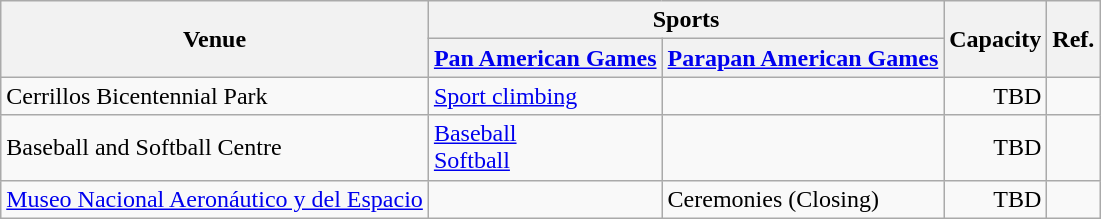<table class="wikitable sortable">
<tr>
<th rowspan="2">Venue</th>
<th colspan="2" class="unsortable">Sports</th>
<th rowspan="2">Capacity</th>
<th rowspan="2" class="unsortable">Ref.</th>
</tr>
<tr>
<th><a href='#'>Pan American Games</a></th>
<th><a href='#'>Parapan American Games</a></th>
</tr>
<tr>
<td>Cerrillos Bicentennial Park</td>
<td><a href='#'>Sport climbing</a></td>
<td></td>
<td align="right">TBD</td>
<td align=center></td>
</tr>
<tr>
<td>Baseball and Softball Centre</td>
<td><a href='#'>Baseball</a><br><a href='#'>Softball</a></td>
<td></td>
<td align="right">TBD</td>
<td></td>
</tr>
<tr>
<td><a href='#'>Museo Nacional Aeronáutico y del Espacio</a></td>
<td></td>
<td>Ceremonies (Closing)</td>
<td align="right">TBD</td>
<td></td>
</tr>
</table>
